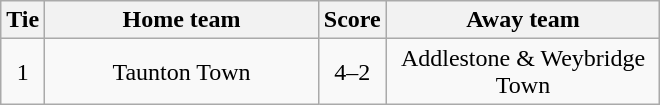<table class="wikitable" style="text-align:center;">
<tr>
<th width=20>Tie</th>
<th width=175>Home team</th>
<th width=20>Score</th>
<th width=175>Away team</th>
</tr>
<tr>
<td>1</td>
<td>Taunton Town</td>
<td>4–2</td>
<td>Addlestone & Weybridge Town</td>
</tr>
</table>
